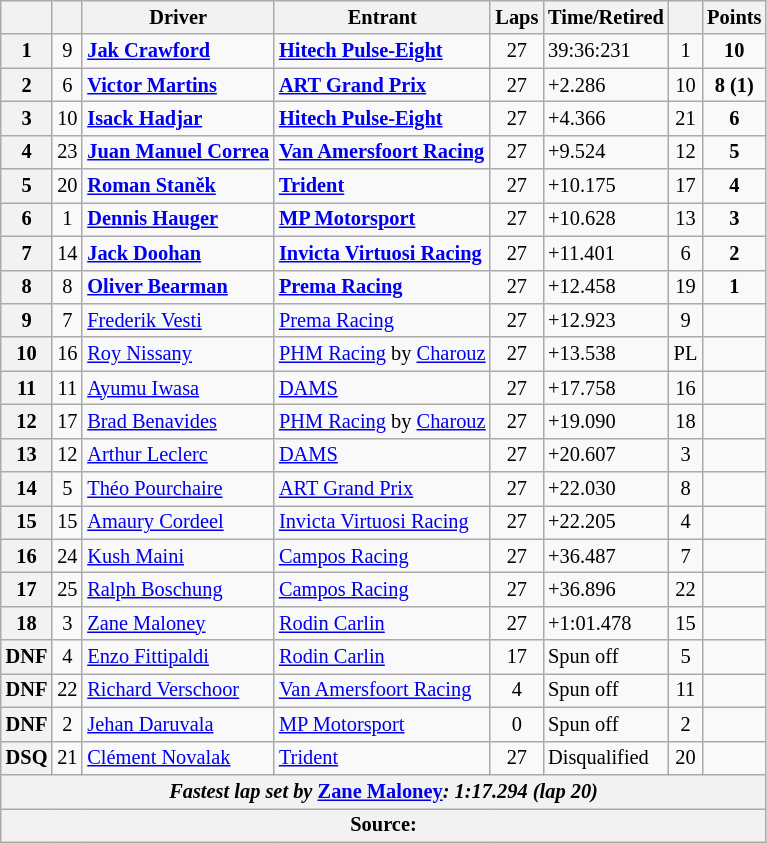<table class="wikitable" style="font-size:85%">
<tr>
<th scope="col"></th>
<th scope="col"></th>
<th scope="col">Driver</th>
<th scope="col">Entrant</th>
<th scope="col">Laps</th>
<th scope="col">Time/Retired</th>
<th scope="col"></th>
<th scope="col">Points</th>
</tr>
<tr>
<th>1</th>
<td align="center">9</td>
<td> <strong><a href='#'>Jak Crawford</a></strong></td>
<td><strong><a href='#'>Hitech Pulse-Eight</a></strong></td>
<td align="center">27</td>
<td>39:36:231</td>
<td align="center">1</td>
<td align="center"><strong>10</strong></td>
</tr>
<tr>
<th>2</th>
<td align="center">6</td>
<td> <strong><a href='#'>Victor Martins</a></strong></td>
<td><strong><a href='#'>ART Grand Prix</a></strong></td>
<td align="center">27</td>
<td>+2.286</td>
<td align="center">10</td>
<td align="center"><strong>8 (1)</strong></td>
</tr>
<tr>
<th>3</th>
<td align="center">10</td>
<td> <strong><a href='#'>Isack Hadjar</a></strong></td>
<td><strong><a href='#'>Hitech Pulse-Eight</a></strong></td>
<td align="center">27</td>
<td>+4.366</td>
<td align="center">21</td>
<td align="center"><strong>6</strong></td>
</tr>
<tr>
<th>4</th>
<td align="center">23</td>
<td> <strong><a href='#'>Juan Manuel Correa</a></strong></td>
<td><strong><a href='#'>Van Amersfoort Racing</a></strong></td>
<td align="center">27</td>
<td>+9.524</td>
<td align="center">12</td>
<td align="center"><strong>5</strong></td>
</tr>
<tr>
<th>5</th>
<td align="center">20</td>
<td> <strong><a href='#'>Roman Staněk</a></strong></td>
<td><strong><a href='#'>Trident</a></strong></td>
<td align="center">27</td>
<td>+10.175</td>
<td align="center">17</td>
<td align="center"><strong>4</strong></td>
</tr>
<tr>
<th>6</th>
<td align="center">1</td>
<td> <strong><a href='#'>Dennis Hauger</a></strong></td>
<td><strong><a href='#'>MP Motorsport</a></strong></td>
<td align="center">27</td>
<td>+10.628</td>
<td align="center">13</td>
<td align="center"><strong>3</strong></td>
</tr>
<tr>
<th>7</th>
<td align="center">14</td>
<td> <strong><a href='#'>Jack Doohan</a></strong></td>
<td><strong><a href='#'>Invicta Virtuosi Racing</a></strong></td>
<td align="center">27</td>
<td>+11.401</td>
<td align="center">6</td>
<td align="center"><strong>2</strong></td>
</tr>
<tr>
<th>8</th>
<td align="center">8</td>
<td> <strong><a href='#'>Oliver Bearman</a></strong></td>
<td><strong><a href='#'>Prema Racing</a></strong></td>
<td align="center">27</td>
<td>+12.458</td>
<td align="center">19</td>
<td align="center"><strong>1</strong></td>
</tr>
<tr>
<th>9</th>
<td align="center">7</td>
<td> <a href='#'>Frederik Vesti</a></td>
<td><a href='#'>Prema Racing</a></td>
<td align="center">27</td>
<td>+12.923</td>
<td align="center">9</td>
<td align="center"></td>
</tr>
<tr>
<th>10</th>
<td align="center">16</td>
<td> <a href='#'>Roy Nissany</a></td>
<td><a href='#'>PHM Racing</a> by <a href='#'>Charouz</a></td>
<td align="center">27</td>
<td>+13.538</td>
<td align="center">PL</td>
<td align="center"></td>
</tr>
<tr>
<th>11</th>
<td align="center">11</td>
<td> <a href='#'>Ayumu Iwasa</a></td>
<td><a href='#'>DAMS</a></td>
<td align="center">27</td>
<td>+17.758</td>
<td align="center">16</td>
<td align="center"></td>
</tr>
<tr>
<th>12</th>
<td align="center">17</td>
<td> <a href='#'>Brad Benavides</a></td>
<td><a href='#'>PHM Racing</a> by <a href='#'>Charouz</a></td>
<td align="center">27</td>
<td>+19.090</td>
<td align="center">18</td>
<td align="center"></td>
</tr>
<tr>
<th>13</th>
<td align="center">12</td>
<td> <a href='#'>Arthur Leclerc</a></td>
<td><a href='#'>DAMS</a></td>
<td align="center">27</td>
<td>+20.607</td>
<td align="center">3</td>
<td align="center"></td>
</tr>
<tr>
<th>14</th>
<td align="center">5</td>
<td> <a href='#'>Théo Pourchaire</a></td>
<td><a href='#'>ART Grand Prix</a></td>
<td align="center">27</td>
<td>+22.030</td>
<td align="center">8</td>
<td align="center"></td>
</tr>
<tr>
<th>15</th>
<td align="center">15</td>
<td> <a href='#'>Amaury Cordeel</a></td>
<td><a href='#'>Invicta Virtuosi Racing</a></td>
<td align="center">27</td>
<td>+22.205</td>
<td align="center">4</td>
<td align="center"></td>
</tr>
<tr>
<th>16</th>
<td align="center">24</td>
<td> <a href='#'>Kush Maini</a></td>
<td><a href='#'>Campos Racing</a></td>
<td align="center">27</td>
<td>+36.487</td>
<td align="center">7</td>
<td align="center"></td>
</tr>
<tr>
<th>17</th>
<td align="center">25</td>
<td> <a href='#'>Ralph Boschung</a></td>
<td><a href='#'>Campos Racing</a></td>
<td align="center">27</td>
<td>+36.896</td>
<td align="center">22</td>
<td align="center"></td>
</tr>
<tr>
<th>18</th>
<td align="center">3</td>
<td> <a href='#'>Zane Maloney</a></td>
<td><a href='#'>Rodin Carlin</a></td>
<td align="center">27</td>
<td>+1:01.478</td>
<td align="center">15</td>
<td align="center"></td>
</tr>
<tr>
<th>DNF</th>
<td align="center">4</td>
<td> <a href='#'>Enzo Fittipaldi</a></td>
<td><a href='#'>Rodin Carlin</a></td>
<td align="center">17</td>
<td>Spun off</td>
<td align="center">5</td>
<td align="center"></td>
</tr>
<tr>
<th>DNF</th>
<td align="center">22</td>
<td> <a href='#'>Richard Verschoor</a></td>
<td><a href='#'>Van Amersfoort Racing</a></td>
<td align="center">4</td>
<td>Spun off</td>
<td align="center">11</td>
<td align="center"></td>
</tr>
<tr>
<th>DNF</th>
<td align="center">2</td>
<td> <a href='#'>Jehan Daruvala</a></td>
<td><a href='#'>MP Motorsport</a></td>
<td align="center">0</td>
<td>Spun off</td>
<td align="center">2</td>
<td align="center"></td>
</tr>
<tr>
<th>DSQ</th>
<td align="center">21</td>
<td> <a href='#'>Clément Novalak</a></td>
<td><a href='#'>Trident</a></td>
<td align="center">27</td>
<td>Disqualified</td>
<td align="center">20</td>
<td align="center"></td>
</tr>
<tr>
<th colspan="8"><em>Fastest lap set by</em> <strong> <a href='#'>Zane Maloney</a><strong><em>: 1:17.294 (lap 20)<em></th>
</tr>
<tr>
<th colspan="8">Source:</th>
</tr>
</table>
